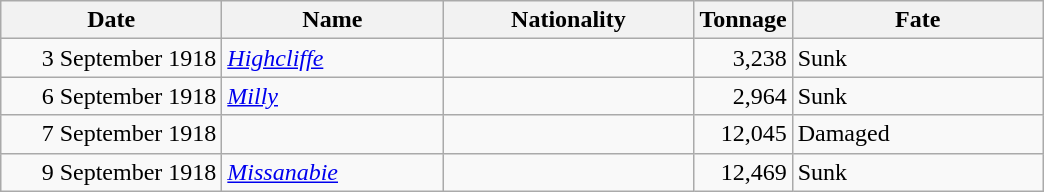<table class="wikitable sortable">
<tr>
<th width="140px">Date</th>
<th width="140px">Name</th>
<th width="160px">Nationality</th>
<th width="25px">Tonnage</th>
<th width="160px">Fate</th>
</tr>
<tr>
<td align="right">3 September 1918</td>
<td align="left"><a href='#'><em>Highcliffe</em></a></td>
<td align="left"></td>
<td align="right">3,238</td>
<td align="left">Sunk</td>
</tr>
<tr>
<td align="right">6 September 1918</td>
<td align="left"><a href='#'><em>Milly</em></a></td>
<td align="left"></td>
<td align="right">2,964</td>
<td align="left">Sunk</td>
</tr>
<tr>
<td align="right">7 September 1918</td>
<td align="left"></td>
<td align="left"></td>
<td align="right">12,045</td>
<td align="left">Damaged</td>
</tr>
<tr>
<td align="right">9 September 1918</td>
<td align="left"><a href='#'><em>Missanabie</em></a></td>
<td align="left"></td>
<td align="right">12,469</td>
<td align="left">Sunk</td>
</tr>
</table>
